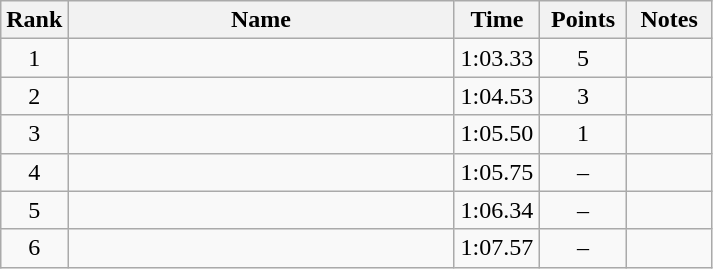<table class="wikitable" style="text-align:center">
<tr>
<th>Rank</th>
<th style="width:250px;">Name</th>
<th style="width:50px;">Time</th>
<th style="width:50px;">Points</th>
<th style="width:50px;">Notes</th>
</tr>
<tr>
<td>1</td>
<td style="text-align:left;"></td>
<td>1:03.33</td>
<td>5</td>
<td></td>
</tr>
<tr>
<td>2</td>
<td style="text-align:left;"></td>
<td>1:04.53</td>
<td>3</td>
<td></td>
</tr>
<tr>
<td>3</td>
<td style="text-align:left;"> </td>
<td>1:05.50</td>
<td>1</td>
<td></td>
</tr>
<tr>
<td>4</td>
<td style="text-align:left;"></td>
<td>1:05.75</td>
<td>–</td>
<td></td>
</tr>
<tr>
<td>5</td>
<td style="text-align:left;"> </td>
<td>1:06.34</td>
<td>–</td>
<td></td>
</tr>
<tr>
<td>6</td>
<td style="text-align:left;"></td>
<td>1:07.57</td>
<td>–</td>
<td></td>
</tr>
</table>
